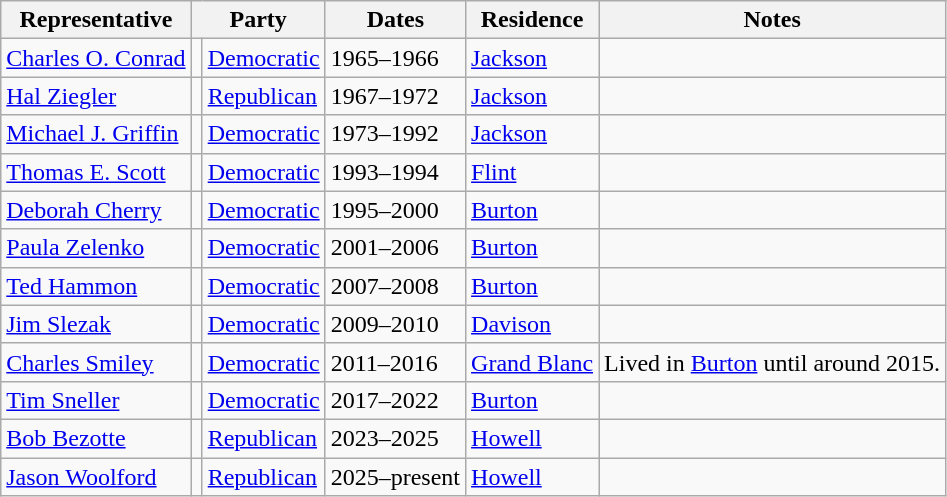<table class=wikitable>
<tr valign=bottom>
<th>Representative</th>
<th colspan="2">Party</th>
<th>Dates</th>
<th>Residence</th>
<th>Notes</th>
</tr>
<tr>
<td><a href='#'>Charles O. Conrad</a></td>
<td bgcolor=></td>
<td><a href='#'>Democratic</a></td>
<td>1965–1966</td>
<td><a href='#'>Jackson</a></td>
<td></td>
</tr>
<tr>
<td><a href='#'>Hal Ziegler</a></td>
<td bgcolor=></td>
<td><a href='#'>Republican</a></td>
<td>1967–1972</td>
<td><a href='#'>Jackson</a></td>
<td></td>
</tr>
<tr>
<td><a href='#'>Michael J. Griffin</a></td>
<td bgcolor=></td>
<td><a href='#'>Democratic</a></td>
<td>1973–1992</td>
<td><a href='#'>Jackson</a></td>
<td></td>
</tr>
<tr>
<td><a href='#'>Thomas E. Scott</a></td>
<td bgcolor=></td>
<td><a href='#'>Democratic</a></td>
<td>1993–1994</td>
<td><a href='#'>Flint</a></td>
<td></td>
</tr>
<tr>
<td><a href='#'>Deborah Cherry</a></td>
<td bgcolor=></td>
<td><a href='#'>Democratic</a></td>
<td>1995–2000</td>
<td><a href='#'>Burton</a></td>
<td></td>
</tr>
<tr>
<td><a href='#'>Paula Zelenko</a></td>
<td bgcolor=></td>
<td><a href='#'>Democratic</a></td>
<td>2001–2006</td>
<td><a href='#'>Burton</a></td>
<td></td>
</tr>
<tr>
<td><a href='#'>Ted Hammon</a></td>
<td bgcolor=></td>
<td><a href='#'>Democratic</a></td>
<td>2007–2008</td>
<td><a href='#'>Burton</a></td>
<td></td>
</tr>
<tr>
<td><a href='#'>Jim Slezak</a></td>
<td bgcolor=></td>
<td><a href='#'>Democratic</a></td>
<td>2009–2010</td>
<td><a href='#'>Davison</a></td>
<td></td>
</tr>
<tr>
<td><a href='#'>Charles Smiley</a></td>
<td bgcolor=></td>
<td><a href='#'>Democratic</a></td>
<td>2011–2016</td>
<td><a href='#'>Grand Blanc</a></td>
<td>Lived in <a href='#'>Burton</a> until around 2015.</td>
</tr>
<tr>
<td><a href='#'>Tim Sneller</a></td>
<td bgcolor=></td>
<td><a href='#'>Democratic</a></td>
<td>2017–2022</td>
<td><a href='#'>Burton</a></td>
<td></td>
</tr>
<tr>
<td><a href='#'>Bob Bezotte</a></td>
<td bgcolor=></td>
<td><a href='#'>Republican</a></td>
<td>2023–2025</td>
<td><a href='#'>Howell</a></td>
<td></td>
</tr>
<tr>
<td><a href='#'>Jason Woolford</a></td>
<td bgcolor=></td>
<td><a href='#'>Republican</a></td>
<td>2025–present</td>
<td><a href='#'>Howell</a></td>
<td></td>
</tr>
</table>
